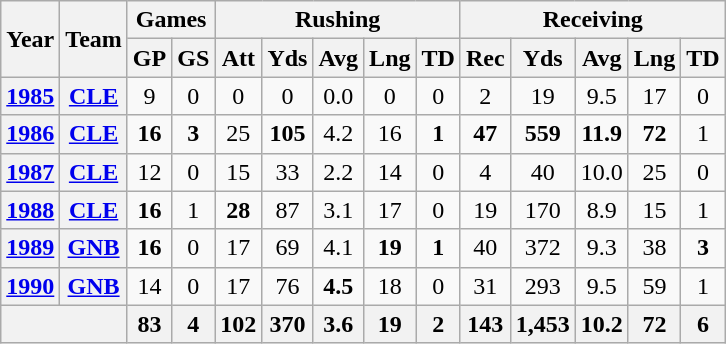<table class="wikitable" style="text-align:center;">
<tr>
<th rowspan="2">Year</th>
<th rowspan="2">Team</th>
<th colspan="2">Games</th>
<th colspan="5">Rushing</th>
<th colspan="5">Receiving</th>
</tr>
<tr>
<th>GP</th>
<th>GS</th>
<th>Att</th>
<th>Yds</th>
<th>Avg</th>
<th>Lng</th>
<th>TD</th>
<th>Rec</th>
<th>Yds</th>
<th>Avg</th>
<th>Lng</th>
<th>TD</th>
</tr>
<tr>
<th><a href='#'>1985</a></th>
<th><a href='#'>CLE</a></th>
<td>9</td>
<td>0</td>
<td>0</td>
<td>0</td>
<td>0.0</td>
<td>0</td>
<td>0</td>
<td>2</td>
<td>19</td>
<td>9.5</td>
<td>17</td>
<td>0</td>
</tr>
<tr>
<th><a href='#'>1986</a></th>
<th><a href='#'>CLE</a></th>
<td><strong>16</strong></td>
<td><strong>3</strong></td>
<td>25</td>
<td><strong>105</strong></td>
<td>4.2</td>
<td>16</td>
<td><strong>1</strong></td>
<td><strong>47</strong></td>
<td><strong>559</strong></td>
<td><strong>11.9</strong></td>
<td><strong>72</strong></td>
<td>1</td>
</tr>
<tr>
<th><a href='#'>1987</a></th>
<th><a href='#'>CLE</a></th>
<td>12</td>
<td>0</td>
<td>15</td>
<td>33</td>
<td>2.2</td>
<td>14</td>
<td>0</td>
<td>4</td>
<td>40</td>
<td>10.0</td>
<td>25</td>
<td>0</td>
</tr>
<tr>
<th><a href='#'>1988</a></th>
<th><a href='#'>CLE</a></th>
<td><strong>16</strong></td>
<td>1</td>
<td><strong>28</strong></td>
<td>87</td>
<td>3.1</td>
<td>17</td>
<td>0</td>
<td>19</td>
<td>170</td>
<td>8.9</td>
<td>15</td>
<td>1</td>
</tr>
<tr>
<th><a href='#'>1989</a></th>
<th><a href='#'>GNB</a></th>
<td><strong>16</strong></td>
<td>0</td>
<td>17</td>
<td>69</td>
<td>4.1</td>
<td><strong>19</strong></td>
<td><strong>1</strong></td>
<td>40</td>
<td>372</td>
<td>9.3</td>
<td>38</td>
<td><strong>3</strong></td>
</tr>
<tr>
<th><a href='#'>1990</a></th>
<th><a href='#'>GNB</a></th>
<td>14</td>
<td>0</td>
<td>17</td>
<td>76</td>
<td><strong>4.5</strong></td>
<td>18</td>
<td>0</td>
<td>31</td>
<td>293</td>
<td>9.5</td>
<td>59</td>
<td>1</td>
</tr>
<tr>
<th colspan="2"></th>
<th>83</th>
<th>4</th>
<th>102</th>
<th>370</th>
<th>3.6</th>
<th>19</th>
<th>2</th>
<th>143</th>
<th>1,453</th>
<th>10.2</th>
<th>72</th>
<th>6</th>
</tr>
</table>
